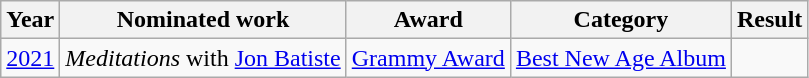<table class="wikitable">
<tr>
<th>Year</th>
<th>Nominated work</th>
<th>Award</th>
<th>Category</th>
<th>Result</th>
</tr>
<tr>
<td><a href='#'>2021</a></td>
<td><em>Meditations</em> with <a href='#'>Jon Batiste</a></td>
<td><a href='#'>Grammy Award</a></td>
<td><a href='#'>Best New Age Album</a></td>
<td></td>
</tr>
</table>
